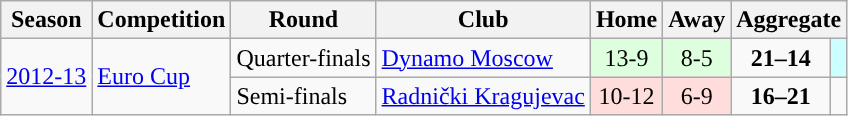<table class="wikitable collapsible collapsed" align="center" style="text-align:left;">
<tr>
<th>Season</th>
<th>Competition</th>
<th>Round</th>
<th>Club</th>
<th>Home</th>
<th>Away</th>
<th colspan=2>Aggregate</th>
</tr>
<tr>
<td rowspan=2><a href='#'>2012-13</a></td>
<td rowspan=2><a href='#'>Euro Cup</a></td>
<td>Quarter-finals</td>
<td> <a href='#'>Dynamo Moscow</a></td>
<td style="text-align:center; background:#dfd;">13-9</td>
<td style="text-align:center; background:#dfd;">8-5</td>
<td style="text-align:center;"><strong>21–14</strong></td>
<td style="background-color:#CFF" align="center"></td>
</tr>
<tr>
<td>Semi-finals</td>
<td> <a href='#'>Radnički Kragujevac</a></td>
<td style="text-align:center; background:#fdd;">10-12</td>
<td style="text-align:center; background:#fdd;">6-9</td>
<td style="text-align:center;"><strong>16–21</strong></td>
<td align="center"></td>
</tr>
</table>
